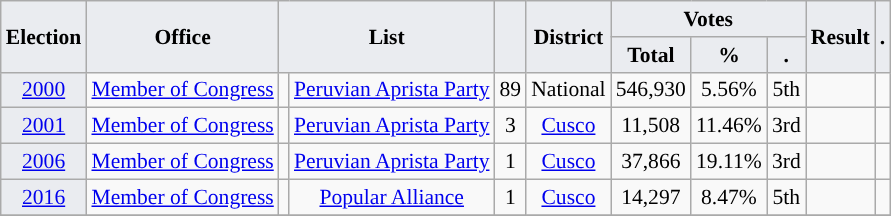<table class="wikitable" style="font-size:90%; text-align:center;">
<tr>
<th style="background-color:#EAECF0;" rowspan=2>Election</th>
<th style="background-color:#EAECF0;" rowspan=2>Office</th>
<th style="background-color:#EAECF0;" colspan=2 rowspan=2>List</th>
<th style="background-color:#EAECF0;" rowspan=2></th>
<th style="background-color:#EAECF0;" rowspan=2>District</th>
<th style="background-color:#EAECF0;" colspan=3>Votes</th>
<th style="background-color:#EAECF0;" rowspan=2>Result</th>
<th style="background-color:#EAECF0;" rowspan=2>.</th>
</tr>
<tr>
<th style="background-color:#EAECF0;">Total</th>
<th style="background-color:#EAECF0;">%</th>
<th style="background-color:#EAECF0;">.</th>
</tr>
<tr>
<td style="background-color:#EAECF0;"><a href='#'>2000</a></td>
<td><a href='#'>Member of Congress</a></td>
<td style="background-color:"></td>
<td><a href='#'>Peruvian Aprista Party</a></td>
<td>89</td>
<td>National</td>
<td>546,930</td>
<td>5.56%</td>
<td>5th</td>
<td></td>
<td></td>
</tr>
<tr>
<td style="background-color:#EAECF0;"><a href='#'>2001</a></td>
<td><a href='#'>Member of Congress</a></td>
<td style="background-color:"></td>
<td><a href='#'>Peruvian Aprista Party</a></td>
<td>3</td>
<td><a href='#'>Cusco</a></td>
<td>11,508</td>
<td>11.46%</td>
<td>3rd</td>
<td></td>
<td></td>
</tr>
<tr>
<td style="background-color:#EAECF0;"><a href='#'>2006</a></td>
<td><a href='#'>Member of Congress</a></td>
<td style="background-color:"></td>
<td><a href='#'>Peruvian Aprista Party</a></td>
<td>1</td>
<td><a href='#'>Cusco</a></td>
<td>37,866</td>
<td>19.11%</td>
<td>3rd</td>
<td></td>
<td></td>
</tr>
<tr>
<td style="background-color:#EAECF0;"><a href='#'>2016</a></td>
<td><a href='#'>Member of Congress</a></td>
<td style="background-color:"></td>
<td><a href='#'>Popular Alliance</a></td>
<td>1</td>
<td><a href='#'>Cusco</a></td>
<td>14,297</td>
<td>8.47%</td>
<td>5th</td>
<td></td>
<td></td>
</tr>
<tr>
</tr>
</table>
